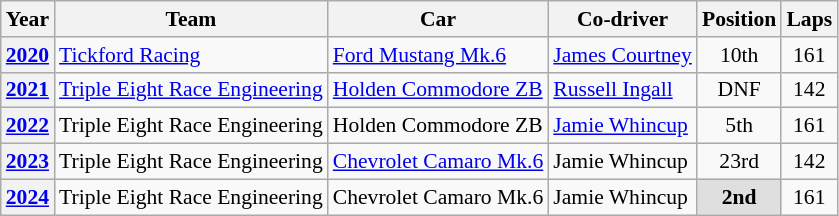<table class="wikitable" style="font-size: 90%;">
<tr>
<th>Year</th>
<th>Team</th>
<th>Car</th>
<th>Co-driver</th>
<th>Position</th>
<th>Laps</th>
</tr>
<tr>
<th><a href='#'>2020</a></th>
<td nowrap><a href='#'>Tickford Racing</a></td>
<td nowrap><a href='#'>Ford Mustang Mk.6</a></td>
<td nowrap> <a href='#'>James Courtney</a></td>
<td align="center">10th</td>
<td align="center">161</td>
</tr>
<tr>
<th><a href='#'>2021</a></th>
<td nowrap><a href='#'>Triple Eight Race Engineering</a></td>
<td nowrap><a href='#'>Holden Commodore ZB</a></td>
<td nowrap> <a href='#'>Russell Ingall</a></td>
<td align="center">DNF</td>
<td align="center">142</td>
</tr>
<tr>
<th><a href='#'>2022</a></th>
<td nowrap>Triple Eight Race Engineering</td>
<td nowrap>Holden Commodore ZB</td>
<td nowrap> <a href='#'>Jamie Whincup</a></td>
<td align="center">5th</td>
<td align="center">161</td>
</tr>
<tr>
<th><a href='#'>2023</a></th>
<td nowrap>Triple Eight Race Engineering</td>
<td nowrap><a href='#'>Chevrolet Camaro Mk.6</a></td>
<td nowrap> Jamie Whincup</td>
<td align="center">23rd</td>
<td align="center">142</td>
</tr>
<tr>
<th><a href='#'>2024</a></th>
<td nowrap>Triple Eight Race Engineering</td>
<td nowrap>Chevrolet Camaro Mk.6</td>
<td nowrap> Jamie Whincup</td>
<td style="background: #dfdfdf" align="center"><strong>2nd</strong></td>
<td align="center">161</td>
</tr>
</table>
